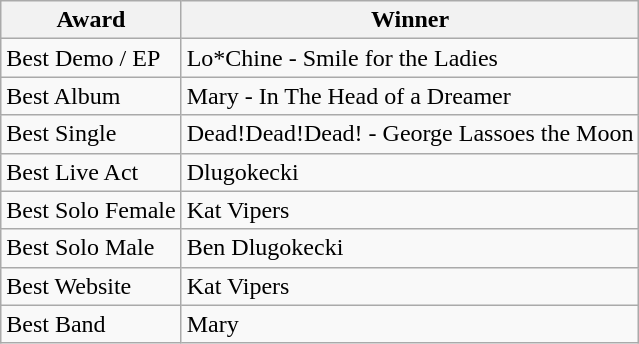<table class="wikitable">
<tr>
<th>Award</th>
<th>Winner</th>
</tr>
<tr>
<td>Best Demo / EP</td>
<td>Lo*Chine - Smile for the Ladies</td>
</tr>
<tr>
<td>Best Album</td>
<td>Mary - In The Head of a Dreamer</td>
</tr>
<tr>
<td>Best Single</td>
<td>Dead!Dead!Dead! - George Lassoes the Moon</td>
</tr>
<tr>
<td>Best Live Act</td>
<td>Dlugokecki</td>
</tr>
<tr>
<td>Best Solo Female</td>
<td>Kat Vipers</td>
</tr>
<tr>
<td>Best Solo Male</td>
<td>Ben Dlugokecki</td>
</tr>
<tr>
<td>Best Website</td>
<td>Kat Vipers</td>
</tr>
<tr>
<td>Best Band</td>
<td>Mary</td>
</tr>
</table>
